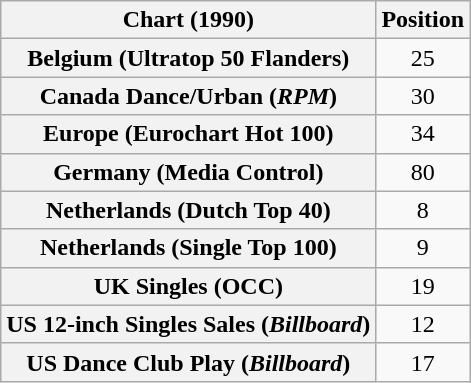<table class="wikitable sortable plainrowheaders" style="text-align:center">
<tr>
<th scope="col">Chart (1990)</th>
<th scope="col">Position</th>
</tr>
<tr>
<th scope="row">Belgium (Ultratop 50 Flanders)</th>
<td>25</td>
</tr>
<tr>
<th scope="row">Canada Dance/Urban (<em>RPM</em>)</th>
<td>30</td>
</tr>
<tr>
<th scope="row">Europe (Eurochart Hot 100)</th>
<td>34</td>
</tr>
<tr>
<th scope="row">Germany (Media Control)</th>
<td>80</td>
</tr>
<tr>
<th scope="row">Netherlands (Dutch Top 40)</th>
<td>8</td>
</tr>
<tr>
<th scope="row">Netherlands (Single Top 100)</th>
<td>9</td>
</tr>
<tr>
<th scope="row">UK Singles (OCC)</th>
<td>19</td>
</tr>
<tr>
<th scope="row">US 12-inch Singles Sales (<em>Billboard</em>)</th>
<td>12</td>
</tr>
<tr>
<th scope="row">US Dance Club Play (<em>Billboard</em>)</th>
<td>17</td>
</tr>
</table>
